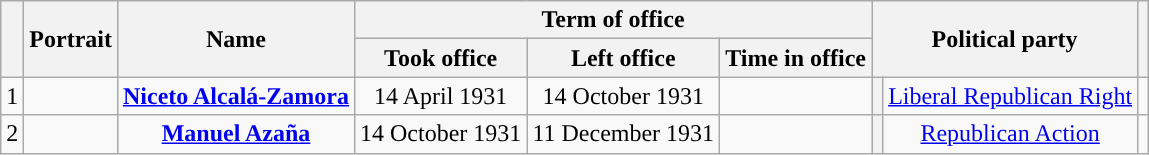<table class="wikitable" style="text-align:center">
<tr>
<th rowspan=2></th>
<th rowspan=2>Portrait</th>
<th rowspan=2>Name<br></th>
<th colspan=3>Term of office</th>
<th colspan=2 rowspan=2>Political party</th>
<th rowspan=2></th>
</tr>
<tr>
<th>Took office</th>
<th>Left office</th>
<th>Time in office</th>
</tr>
<tr>
<td>1</td>
<td></td>
<td><strong><a href='#'>Niceto Alcalá-Zamora</a></strong><br></td>
<td>14 April 1931</td>
<td>14 October 1931</td>
<td></td>
<th style="background-color:"></th>
<td><a href='#'>Liberal Republican Right</a></td>
<td></td>
</tr>
<tr>
<td>2</td>
<td></td>
<td><strong><a href='#'>Manuel Azaña</a></strong><br></td>
<td>14 October 1931</td>
<td>11 December 1931</td>
<td></td>
<th style="background-color:"></th>
<td><a href='#'>Republican Action</a></td>
<td></td>
</tr>
</table>
